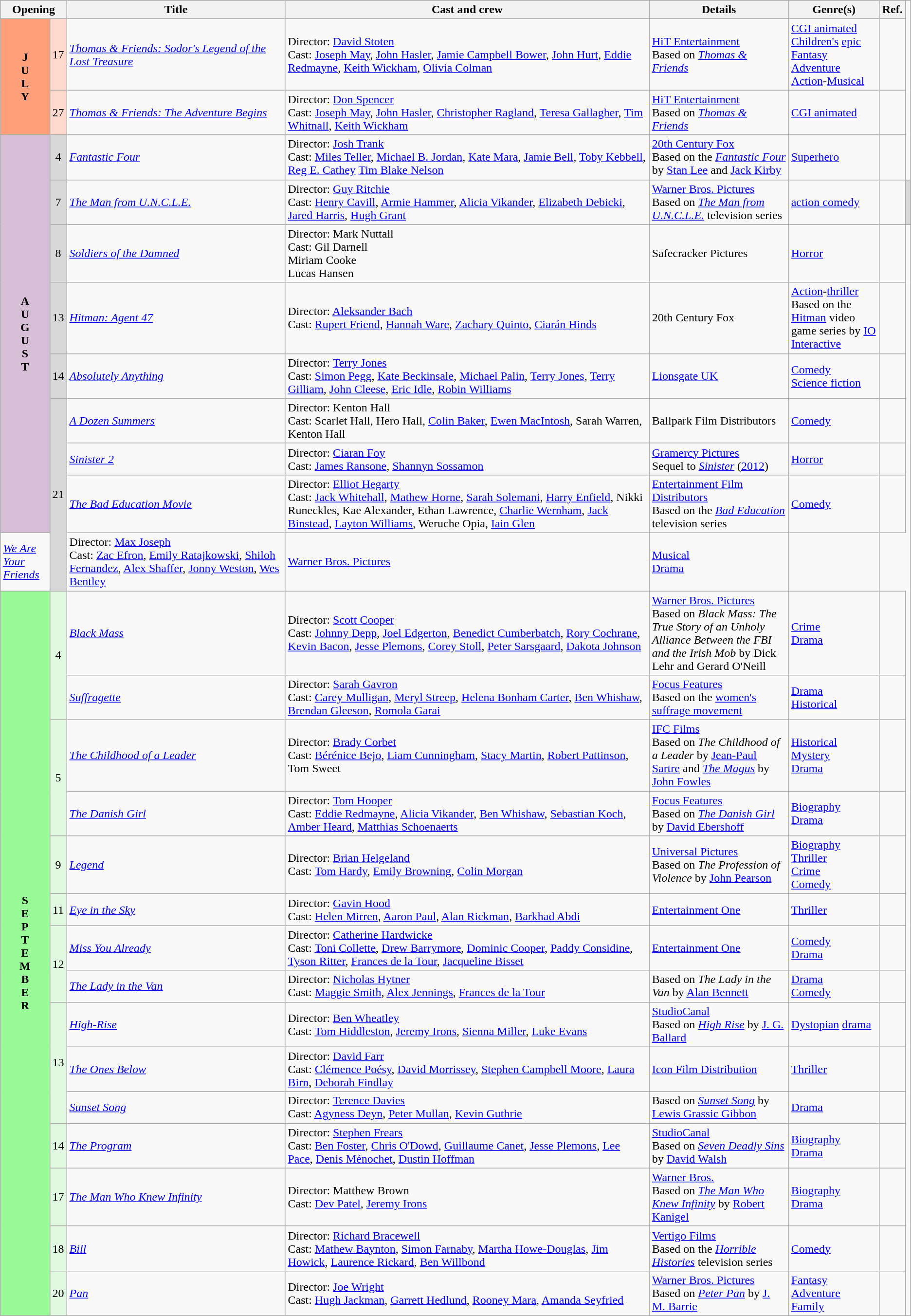<table class="wikitable">
<tr style="background:#b0e0e6; text-align:center;">
<th colspan="2">Opening</th>
<th style="width:24%;">Title</th>
<th style="width:40%;">Cast and crew</th>
<th>Details</th>
<th style="width:10%;">Genre(s)</th>
<th style="width:2%;">Ref.</th>
</tr>
<tr>
<th style="text-align:center; background:#ffa07a; textcolor:#000;" rowspan="2">J<br>U<br>L<br>Y</th>
<td style="text-align:center; background:#ffdacc;">17</td>
<td><em><a href='#'>Thomas & Friends: Sodor's Legend of the Lost Treasure</a></em></td>
<td>Director: <a href='#'>David Stoten</a> <br> Cast: <a href='#'>Joseph May</a>, <a href='#'>John Hasler</a>, <a href='#'>Jamie Campbell Bower</a>, <a href='#'>John Hurt</a>, <a href='#'>Eddie Redmayne</a>, <a href='#'>Keith Wickham</a>, <a href='#'>Olivia Colman</a></td>
<td><a href='#'>HiT Entertainment</a> <br> Based on <em><a href='#'>Thomas & Friends</a></em></td>
<td><a href='#'>CGI animated</a> <a href='#'>Children's</a> <a href='#'>epic</a> <a href='#'>Fantasy</a> <a href='#'>Adventure</a> <a href='#'>Action</a>-<a href='#'>Musical</a></td>
<td></td>
</tr>
<tr>
<td style="text-align:center; background:#ffdacc;">27</td>
<td><em><a href='#'>Thomas & Friends: The Adventure Begins</a></em></td>
<td>Director: <a href='#'>Don Spencer</a> <br> Cast: <a href='#'>Joseph May</a>, <a href='#'>John Hasler</a>, <a href='#'>Christopher Ragland</a>, <a href='#'>Teresa Gallagher</a>, <a href='#'>Tim Whitnall</a>, <a href='#'>Keith Wickham</a></td>
<td><a href='#'>HiT Entertainment</a> <br> Based on <em><a href='#'>Thomas & Friends</a></em></td>
<td><a href='#'>CGI animated</a></td>
<td></td>
</tr>
<tr>
<th rowspan="8" style="text-align:center; background:thistle; textcolor:#000;">A<br>U<br>G<br>U<br>S<br>T</th>
<td style="text-align:center; background:#d8d8d8;">4</td>
<td><em><a href='#'>Fantastic Four</a></em></td>
<td>Director: <a href='#'>Josh Trank</a> <br> Cast: <a href='#'>Miles Teller</a>, <a href='#'>Michael B. Jordan</a>, <a href='#'>Kate Mara</a>, <a href='#'>Jamie Bell</a>, <a href='#'>Toby Kebbell</a>, <a href='#'>Reg E. Cathey</a> <a href='#'>Tim Blake Nelson</a></td>
<td><a href='#'>20th Century Fox</a> <br> Based on the <em><a href='#'>Fantastic Four</a></em> by <a href='#'>Stan Lee</a> and <a href='#'>Jack Kirby</a></td>
<td><a href='#'>Superhero</a></td>
<td style="text-align:center"></td>
</tr>
<tr>
<td style="text-align:center; background:#d8d8d8;">7</td>
<td><em><a href='#'>The Man from U.N.C.L.E.</a></em></td>
<td>Director: <a href='#'>Guy Ritchie</a> <br> Cast: <a href='#'>Henry Cavill</a>, <a href='#'>Armie Hammer</a>, <a href='#'>Alicia Vikander</a>, <a href='#'>Elizabeth Debicki</a>, <a href='#'>Jared Harris</a>, <a href='#'>Hugh Grant</a></td>
<td><a href='#'>Warner Bros. Pictures</a> <br> Based on <em><a href='#'>The Man from U.N.C.L.E.</a></em> television series</td>
<td><a href='#'>action comedy</a></td>
<td style="text-align:center"></td>
<td style="text-align:center; background:#d8d8d8;"></td>
</tr>
<tr>
<td style="text-align:center; background:#d8d8d8;">8</td>
<td><em><a href='#'>Soldiers of the Damned</a></em></td>
<td>Director: Mark Nuttall <br> Cast: Gil Darnell<br>Miriam Cooke<br>Lucas Hansen</td>
<td>Safecracker Pictures <br></td>
<td><a href='#'>Horror</a></td>
<td style="text-align:center"></td>
</tr>
<tr>
<td style="text-align:center; background:#d8d8d8;">13</td>
<td><em><a href='#'>Hitman: Agent 47</a></em></td>
<td>Director: <a href='#'>Aleksander Bach</a> <br> Cast: <a href='#'>Rupert Friend</a>, <a href='#'>Hannah Ware</a>, <a href='#'>Zachary Quinto</a>, <a href='#'>Ciarán Hinds</a></td>
<td>20th Century Fox</td>
<td><a href='#'>Action</a>-<a href='#'>thriller</a> <br> Based on the <a href='#'>Hitman</a> video game series by <a href='#'>IO Interactive</a></td>
<td style="text-align:center"></td>
</tr>
<tr>
<td style="text-align:center; background:#d8d8d8;">14</td>
<td><em><a href='#'>Absolutely Anything</a></em></td>
<td>Director: <a href='#'>Terry Jones</a> <br> Cast: <a href='#'>Simon Pegg</a>, <a href='#'>Kate Beckinsale</a>, <a href='#'>Michael Palin</a>, <a href='#'>Terry Jones</a>, <a href='#'>Terry Gilliam</a>, <a href='#'>John Cleese</a>, <a href='#'>Eric Idle</a>, <a href='#'>Robin Williams</a></td>
<td><a href='#'>Lionsgate UK</a></td>
<td><a href='#'>Comedy</a> <br> <a href='#'>Science fiction</a></td>
<td style="text-align:center"></td>
</tr>
<tr>
<td rowspan="4" style="text-align:center; background:#d8d8d8;">21</td>
<td><em><a href='#'>A Dozen Summers</a></em></td>
<td>Director: Kenton Hall <br> Cast: Scarlet Hall, Hero Hall, <a href='#'>Colin Baker</a>, <a href='#'>Ewen MacIntosh</a>, Sarah Warren, Kenton Hall</td>
<td>Ballpark Film Distributors</td>
<td><a href='#'>Comedy</a></td>
<td style="text-align:center"></td>
</tr>
<tr>
<td><em><a href='#'>Sinister 2</a></em></td>
<td>Director: <a href='#'>Ciaran Foy</a> <br> Cast: <a href='#'>James Ransone</a>, <a href='#'>Shannyn Sossamon</a></td>
<td><a href='#'>Gramercy Pictures</a> <br> Sequel to <em><a href='#'>Sinister</a></em> (<a href='#'>2012</a>)</td>
<td><a href='#'>Horror</a></td>
<td style="text-align:center"></td>
</tr>
<tr>
<td><em><a href='#'>The Bad Education Movie</a></em></td>
<td>Director: <a href='#'>Elliot Hegarty</a> <br> Cast: <a href='#'>Jack Whitehall</a>, <a href='#'>Mathew Horne</a>, <a href='#'>Sarah Solemani</a>, <a href='#'>Harry Enfield</a>, Nikki Runeckles, Kae Alexander, Ethan Lawrence, <a href='#'>Charlie Wernham</a>, <a href='#'>Jack Binstead</a>, <a href='#'>Layton Williams</a>, Weruche Opia, <a href='#'>Iain Glen</a></td>
<td><a href='#'>Entertainment Film Distributors</a> <br> Based on the <em><a href='#'>Bad Education</a></em> television series</td>
<td><a href='#'>Comedy</a></td>
<td style="text-align:center"></td>
</tr>
<tr>
<td><em><a href='#'>We Are Your Friends</a></em></td>
<td>Director: <a href='#'>Max Joseph</a> <br> Cast: <a href='#'>Zac Efron</a>, <a href='#'>Emily Ratajkowski</a>, <a href='#'>Shiloh Fernandez</a>, <a href='#'>Alex Shaffer</a>, <a href='#'>Jonny Weston</a>, <a href='#'>Wes Bentley</a></td>
<td><a href='#'>Warner Bros. Pictures</a></td>
<td><a href='#'>Musical</a> <br> <a href='#'>Drama</a></td>
<td style="text-align:center"></td>
</tr>
<tr>
<th rowspan="15" style="text-align:center; background:#98fb98; textcolor:#000;">S<br>E<br>P<br>T<br>E<br>M<br>B<br>E<br>R</th>
<td rowspan="2" style="text-align:center; background:#e0f9e0;">4</td>
<td><em><a href='#'>Black Mass</a></em></td>
<td>Director: <a href='#'>Scott Cooper</a> <br> Cast: <a href='#'>Johnny Depp</a>, <a href='#'>Joel Edgerton</a>, <a href='#'>Benedict Cumberbatch</a>, <a href='#'>Rory Cochrane</a>, <a href='#'>Kevin Bacon</a>, <a href='#'>Jesse Plemons</a>, <a href='#'>Corey Stoll</a>, <a href='#'>Peter Sarsgaard</a>, <a href='#'>Dakota Johnson</a></td>
<td><a href='#'>Warner Bros. Pictures</a> <br> Based on <em>Black Mass: The True Story of an Unholy Alliance Between the FBI and the Irish Mob</em> by Dick Lehr and Gerard O'Neill</td>
<td><a href='#'>Crime</a> <br> <a href='#'>Drama</a></td>
<td style="text-align:center"></td>
</tr>
<tr>
<td><em><a href='#'>Suffragette</a></em></td>
<td>Director: <a href='#'>Sarah Gavron</a> <br> Cast: <a href='#'>Carey Mulligan</a>, <a href='#'>Meryl Streep</a>, <a href='#'>Helena Bonham Carter</a>, <a href='#'>Ben Whishaw</a>, <a href='#'>Brendan Gleeson</a>, <a href='#'>Romola Garai</a></td>
<td><a href='#'>Focus Features</a> <br> Based on the <a href='#'>women's suffrage movement</a></td>
<td><a href='#'>Drama</a> <br> <a href='#'>Historical</a></td>
<td style="text-align:center"></td>
</tr>
<tr>
<td rowspan="2" style="text-align:center; background:#e0f9e0;">5</td>
<td><em><a href='#'>The Childhood of a Leader</a></em></td>
<td>Director: <a href='#'>Brady Corbet</a> <br> Cast: <a href='#'>Bérénice Bejo</a>, <a href='#'>Liam Cunningham</a>, <a href='#'>Stacy Martin</a>, <a href='#'>Robert Pattinson</a>, Tom Sweet</td>
<td><a href='#'>IFC Films</a> <br> Based on <em>The Childhood of a Leader</em> by <a href='#'>Jean-Paul Sartre</a> and <em><a href='#'>The Magus</a></em> by <a href='#'>John Fowles</a></td>
<td><a href='#'>Historical</a> <br> <a href='#'>Mystery</a> <br> <a href='#'>Drama</a></td>
<td style="text-align:center"></td>
</tr>
<tr>
<td><em><a href='#'>The Danish Girl</a></em></td>
<td>Director: <a href='#'>Tom Hooper</a> <br> Cast: <a href='#'>Eddie Redmayne</a>, <a href='#'>Alicia Vikander</a>, <a href='#'>Ben Whishaw</a>, <a href='#'>Sebastian Koch</a>, <a href='#'>Amber Heard</a>, <a href='#'>Matthias Schoenaerts</a></td>
<td><a href='#'>Focus Features</a> <br> Based on <em><a href='#'>The Danish Girl</a></em> by <a href='#'>David Ebershoff</a></td>
<td><a href='#'>Biography</a> <br> <a href='#'>Drama</a></td>
<td style="text-align:center"></td>
</tr>
<tr>
<td style="text-align:center; background:#e0f9e0;">9</td>
<td><em><a href='#'>Legend</a></em></td>
<td>Director: <a href='#'>Brian Helgeland</a> <br> Cast: <a href='#'>Tom Hardy</a>, <a href='#'>Emily Browning</a>, <a href='#'>Colin Morgan</a></td>
<td><a href='#'>Universal Pictures</a> <br> Based on <em>The Profession of Violence</em> by <a href='#'>John Pearson</a></td>
<td><a href='#'>Biography</a> <br> <a href='#'>Thriller</a> <br> <a href='#'>Crime</a> <br> <a href='#'>Comedy</a></td>
<td style="text-align:center"></td>
</tr>
<tr>
<td style="text-align:center; background:#e0f9e0;">11</td>
<td><em><a href='#'>Eye in the Sky</a></em></td>
<td>Director: <a href='#'>Gavin Hood</a> <br> Cast: <a href='#'>Helen Mirren</a>, <a href='#'>Aaron Paul</a>, <a href='#'>Alan Rickman</a>, <a href='#'>Barkhad Abdi</a></td>
<td><a href='#'>Entertainment One</a></td>
<td><a href='#'>Thriller</a></td>
<td style="text-align:center"></td>
</tr>
<tr>
<td rowspan="2" style="text-align:center; background:#e0f9e0;">12</td>
<td><em><a href='#'>Miss You Already</a></em></td>
<td>Director: <a href='#'>Catherine Hardwicke</a> <br> Cast: <a href='#'>Toni Collette</a>, <a href='#'>Drew Barrymore</a>, <a href='#'>Dominic Cooper</a>, <a href='#'>Paddy Considine</a>, <a href='#'>Tyson Ritter</a>, <a href='#'>Frances de la Tour</a>, <a href='#'>Jacqueline Bisset</a></td>
<td><a href='#'>Entertainment One</a></td>
<td><a href='#'>Comedy</a> <br> <a href='#'>Drama</a></td>
<td style="text-align:center"></td>
</tr>
<tr>
<td><em><a href='#'>The Lady in the Van</a></em></td>
<td>Director: <a href='#'>Nicholas Hytner</a> <br> Cast: <a href='#'>Maggie Smith</a>, <a href='#'>Alex Jennings</a>, <a href='#'>Frances de la Tour</a></td>
<td>Based on <em>The Lady in the Van</em> by <a href='#'>Alan Bennett</a></td>
<td><a href='#'>Drama</a> <br> <a href='#'>Comedy</a></td>
<td style="text-align:center"></td>
</tr>
<tr>
<td rowspan="3" style="text-align:center; background:#e0f9e0;">13</td>
<td><em><a href='#'>High-Rise</a></em></td>
<td>Director: <a href='#'>Ben Wheatley</a> <br> Cast: <a href='#'>Tom Hiddleston</a>, <a href='#'>Jeremy Irons</a>, <a href='#'>Sienna Miller</a>, <a href='#'>Luke Evans</a></td>
<td><a href='#'>StudioCanal</a> <br> Based on <em><a href='#'>High Rise</a></em> by <a href='#'>J. G. Ballard</a></td>
<td><a href='#'>Dystopian</a> <a href='#'>drama</a></td>
<td style="text-align:center"></td>
</tr>
<tr>
<td><em><a href='#'>The Ones Below</a></em></td>
<td>Director: <a href='#'>David Farr</a> <br> Cast: <a href='#'>Clémence Poésy</a>, <a href='#'>David Morrissey</a>, <a href='#'>Stephen Campbell Moore</a>, <a href='#'>Laura Birn</a>, <a href='#'>Deborah Findlay</a></td>
<td><a href='#'>Icon Film Distribution</a></td>
<td><a href='#'>Thriller</a></td>
<td style="text-align:center"></td>
</tr>
<tr>
<td><em><a href='#'>Sunset Song</a></em></td>
<td>Director: <a href='#'>Terence Davies</a> <br> Cast: <a href='#'>Agyness Deyn</a>, <a href='#'>Peter Mullan</a>, <a href='#'>Kevin Guthrie</a></td>
<td>Based on <em><a href='#'>Sunset Song</a></em> by <a href='#'>Lewis Grassic Gibbon</a></td>
<td><a href='#'>Drama</a></td>
<td style="text-align:center"></td>
</tr>
<tr>
<td style="text-align:center; background:#e0f9e0;">14</td>
<td><em><a href='#'>The Program</a></em></td>
<td>Director: <a href='#'>Stephen Frears</a> <br> Cast: <a href='#'>Ben Foster</a>, <a href='#'>Chris O'Dowd</a>, <a href='#'>Guillaume Canet</a>, <a href='#'>Jesse Plemons</a>, <a href='#'>Lee Pace</a>, <a href='#'>Denis Ménochet</a>, <a href='#'>Dustin Hoffman</a></td>
<td><a href='#'>StudioCanal</a> <br> Based on <em><a href='#'>Seven Deadly Sins</a></em> by <a href='#'>David Walsh</a></td>
<td><a href='#'>Biography</a> <br> <a href='#'>Drama</a></td>
<td style="text-align:center"></td>
</tr>
<tr>
<td style="text-align:center; background:#e0f9e0;">17</td>
<td><em><a href='#'>The Man Who Knew Infinity</a></em></td>
<td>Director: Matthew Brown <br> Cast: <a href='#'>Dev Patel</a>, <a href='#'>Jeremy Irons</a></td>
<td><a href='#'>Warner Bros.</a> <br> Based on <em><a href='#'>The Man Who Knew Infinity</a></em> by <a href='#'>Robert Kanigel</a></td>
<td><a href='#'>Biography</a> <br> <a href='#'>Drama</a></td>
<td style="text-align:center"></td>
</tr>
<tr>
<td style="text-align:center; background:#e0f9e0;">18</td>
<td><em><a href='#'>Bill</a></em></td>
<td>Director: <a href='#'>Richard Bracewell</a> <br> Cast: <a href='#'>Mathew Baynton</a>, <a href='#'>Simon Farnaby</a>, <a href='#'>Martha Howe-Douglas</a>, <a href='#'>Jim Howick</a>, <a href='#'>Laurence Rickard</a>, <a href='#'>Ben Willbond</a></td>
<td><a href='#'>Vertigo Films</a> <br> Based on the <em><a href='#'>Horrible Histories</a></em> television series</td>
<td><a href='#'>Comedy</a></td>
<td style="text-align:center"></td>
</tr>
<tr>
<td style="text-align:center; background:#e0f9e0;">20</td>
<td><em><a href='#'>Pan</a></em></td>
<td>Director: <a href='#'>Joe Wright</a> <br> Cast: <a href='#'>Hugh Jackman</a>, <a href='#'>Garrett Hedlund</a>, <a href='#'>Rooney Mara</a>, <a href='#'>Amanda Seyfried</a></td>
<td><a href='#'>Warner Bros. Pictures</a> <br> Based on <em><a href='#'>Peter Pan</a></em> by <a href='#'>J. M. Barrie</a></td>
<td><a href='#'>Fantasy</a> <br> <a href='#'>Adventure</a> <br> <a href='#'>Family</a></td>
<td style="text-align:center"></td>
</tr>
</table>
